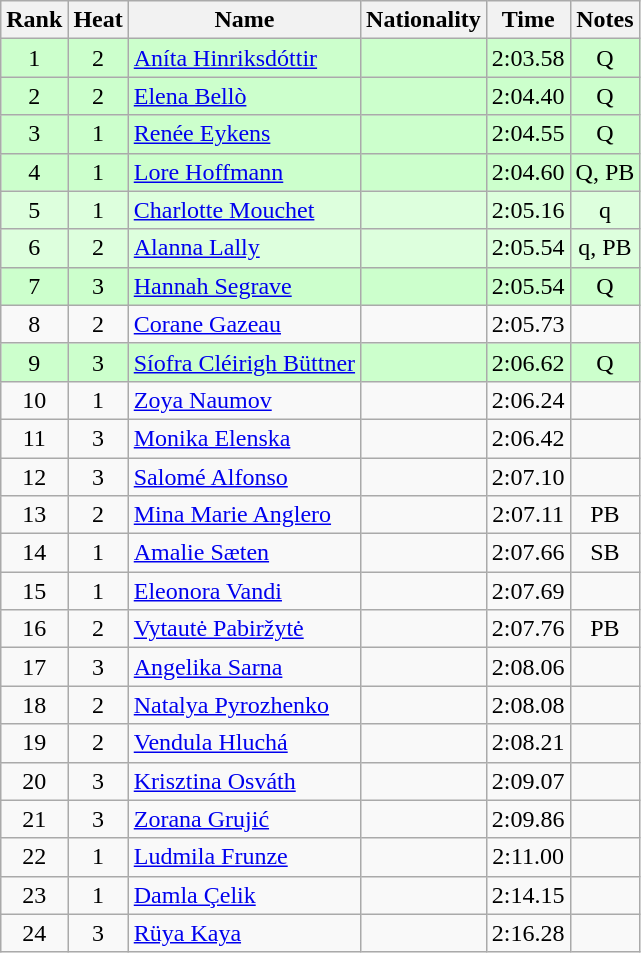<table class="wikitable sortable" style="text-align:center">
<tr>
<th>Rank</th>
<th>Heat</th>
<th>Name</th>
<th>Nationality</th>
<th>Time</th>
<th>Notes</th>
</tr>
<tr bgcolor=ccffcc>
<td>1</td>
<td>2</td>
<td align=left><a href='#'>Aníta Hinriksdóttir</a></td>
<td align=left></td>
<td>2:03.58</td>
<td>Q</td>
</tr>
<tr bgcolor=ccffcc>
<td>2</td>
<td>2</td>
<td align=left><a href='#'>Elena Bellò</a></td>
<td align=left></td>
<td>2:04.40</td>
<td>Q</td>
</tr>
<tr bgcolor=ccffcc>
<td>3</td>
<td>1</td>
<td align=left><a href='#'>Renée Eykens</a></td>
<td align=left></td>
<td>2:04.55</td>
<td>Q</td>
</tr>
<tr bgcolor=ccffcc>
<td>4</td>
<td>1</td>
<td align=left><a href='#'>Lore Hoffmann</a></td>
<td align=left></td>
<td>2:04.60</td>
<td>Q, PB</td>
</tr>
<tr bgcolor=ddffdd>
<td>5</td>
<td>1</td>
<td align=left><a href='#'>Charlotte Mouchet</a></td>
<td align=left></td>
<td>2:05.16</td>
<td>q</td>
</tr>
<tr bgcolor=ddffdd>
<td>6</td>
<td>2</td>
<td align=left><a href='#'>Alanna Lally</a></td>
<td align=left></td>
<td>2:05.54</td>
<td>q, PB</td>
</tr>
<tr bgcolor=ccffcc>
<td>7</td>
<td>3</td>
<td align=left><a href='#'>Hannah Segrave</a></td>
<td align=left></td>
<td>2:05.54</td>
<td>Q</td>
</tr>
<tr>
<td>8</td>
<td>2</td>
<td align=left><a href='#'>Corane Gazeau</a></td>
<td align=left></td>
<td>2:05.73</td>
<td></td>
</tr>
<tr bgcolor=ccffcc>
<td>9</td>
<td>3</td>
<td align=left><a href='#'>Síofra Cléirigh Büttner</a></td>
<td align=left></td>
<td>2:06.62</td>
<td>Q</td>
</tr>
<tr>
<td>10</td>
<td>1</td>
<td align=left><a href='#'>Zoya Naumov</a></td>
<td align=left></td>
<td>2:06.24</td>
<td></td>
</tr>
<tr>
<td>11</td>
<td>3</td>
<td align=left><a href='#'>Monika Elenska</a></td>
<td align=left></td>
<td>2:06.42</td>
<td></td>
</tr>
<tr>
<td>12</td>
<td>3</td>
<td align=left><a href='#'>Salomé Alfonso</a></td>
<td align=left></td>
<td>2:07.10</td>
<td></td>
</tr>
<tr>
<td>13</td>
<td>2</td>
<td align=left><a href='#'>Mina Marie Anglero</a></td>
<td align=left></td>
<td>2:07.11</td>
<td>PB</td>
</tr>
<tr>
<td>14</td>
<td>1</td>
<td align=left><a href='#'>Amalie Sæten</a></td>
<td align=left></td>
<td>2:07.66</td>
<td>SB</td>
</tr>
<tr>
<td>15</td>
<td>1</td>
<td align=left><a href='#'>Eleonora Vandi</a></td>
<td align=left></td>
<td>2:07.69</td>
<td></td>
</tr>
<tr>
<td>16</td>
<td>2</td>
<td align=left><a href='#'>Vytautė Pabiržytė</a></td>
<td align=left></td>
<td>2:07.76</td>
<td>PB</td>
</tr>
<tr>
<td>17</td>
<td>3</td>
<td align=left><a href='#'>Angelika Sarna</a></td>
<td align=left></td>
<td>2:08.06</td>
<td></td>
</tr>
<tr>
<td>18</td>
<td>2</td>
<td align=left><a href='#'>Natalya Pyrozhenko</a></td>
<td align=left></td>
<td>2:08.08</td>
<td></td>
</tr>
<tr>
<td>19</td>
<td>2</td>
<td align=left><a href='#'>Vendula Hluchá</a></td>
<td align=left></td>
<td>2:08.21</td>
<td></td>
</tr>
<tr>
<td>20</td>
<td>3</td>
<td align=left><a href='#'>Krisztina Osváth</a></td>
<td align=left></td>
<td>2:09.07</td>
<td></td>
</tr>
<tr>
<td>21</td>
<td>3</td>
<td align=left><a href='#'>Zorana Grujić</a></td>
<td align=left></td>
<td>2:09.86</td>
<td></td>
</tr>
<tr>
<td>22</td>
<td>1</td>
<td align=left><a href='#'>Ludmila Frunze</a></td>
<td align=left></td>
<td>2:11.00</td>
<td></td>
</tr>
<tr>
<td>23</td>
<td>1</td>
<td align=left><a href='#'>Damla Çelik</a></td>
<td align=left></td>
<td>2:14.15</td>
<td></td>
</tr>
<tr>
<td>24</td>
<td>3</td>
<td align=left><a href='#'>Rüya Kaya</a></td>
<td align=left></td>
<td>2:16.28</td>
<td></td>
</tr>
</table>
